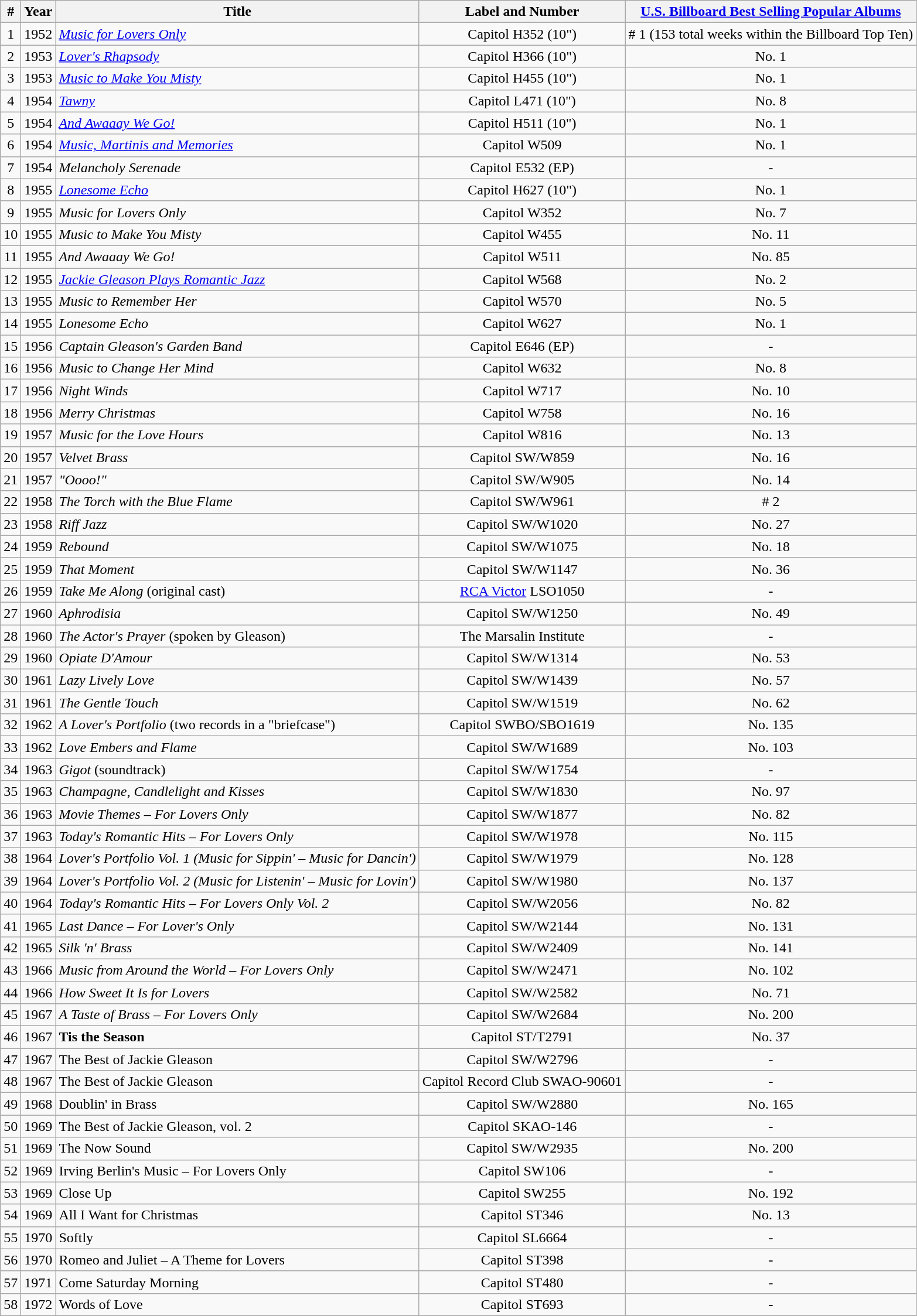<table class=wikitable>
<tr>
<th>#</th>
<th>Year</th>
<th>Title</th>
<th>Label and Number</th>
<th><a href='#'>U.S. Billboard Best Selling Popular Albums</a></th>
</tr>
<tr>
<td style="text-align:center;">1</td>
<td>1952</td>
<td><em><a href='#'>Music for Lovers Only</a></em></td>
<td style="text-align:center;">Capitol H352 (10")</td>
<td style="text-align:center;"># 1 (153 total weeks within the Billboard Top Ten)</td>
</tr>
<tr>
<td style="text-align:center;">2</td>
<td>1953</td>
<td><em><a href='#'>Lover's Rhapsody</a></em></td>
<td style="text-align:center;">Capitol H366 (10")</td>
<td style="text-align:center;">No. 1</td>
</tr>
<tr>
<td style="text-align:center;">3</td>
<td>1953</td>
<td><em><a href='#'>Music to Make You Misty</a></em></td>
<td style="text-align:center;">Capitol H455 (10")</td>
<td style="text-align:center;">No. 1</td>
</tr>
<tr>
<td style="text-align:center;">4</td>
<td>1954</td>
<td><em><a href='#'>Tawny</a></em></td>
<td style="text-align:center;">Capitol L471 (10")</td>
<td style="text-align:center;">No. 8</td>
</tr>
<tr>
<td style="text-align:center;">5</td>
<td>1954</td>
<td><em><a href='#'>And Awaaay We Go!</a></em></td>
<td style="text-align:center;">Capitol H511 (10")</td>
<td style="text-align:center;">No. 1</td>
</tr>
<tr>
<td style="text-align:center;">6</td>
<td>1954</td>
<td><em><a href='#'>Music, Martinis and Memories</a></em></td>
<td style="text-align:center;">Capitol W509</td>
<td style="text-align:center;">No. 1</td>
</tr>
<tr>
<td style="text-align:center;">7</td>
<td>1954</td>
<td><em> Melancholy Serenade </em></td>
<td style="text-align:center;">Capitol E532 (EP)</td>
<td style="text-align:center;">-</td>
</tr>
<tr>
<td style="text-align:center;">8</td>
<td>1955</td>
<td><em><a href='#'>Lonesome Echo</a></em></td>
<td style="text-align:center;">Capitol H627 (10")</td>
<td style="text-align:center;">No. 1</td>
</tr>
<tr>
<td style="text-align:center;">9</td>
<td>1955</td>
<td><em>Music for Lovers Only</em></td>
<td style="text-align:center;">Capitol W352</td>
<td style="text-align:center;">No. 7</td>
</tr>
<tr>
<td style="text-align:center;">10</td>
<td>1955</td>
<td><em>Music to Make You Misty</em></td>
<td style="text-align:center;">Capitol W455</td>
<td style="text-align:center;">No. 11</td>
</tr>
<tr>
<td style="text-align:center;">11</td>
<td>1955</td>
<td><em>And Awaaay We Go!</em></td>
<td style="text-align:center;">Capitol W511</td>
<td style="text-align:center;">No. 85</td>
</tr>
<tr>
<td style="text-align:center;">12</td>
<td>1955</td>
<td><em><a href='#'>Jackie Gleason Plays Romantic Jazz</a></em></td>
<td style="text-align:center;">Capitol W568</td>
<td style="text-align:center;">No. 2</td>
</tr>
<tr>
<td style="text-align:center;">13</td>
<td>1955</td>
<td><em>Music to Remember Her</em></td>
<td style="text-align:center;">Capitol W570</td>
<td style="text-align:center;">No. 5</td>
</tr>
<tr>
<td style="text-align:center;">14</td>
<td>1955</td>
<td><em>Lonesome Echo</em></td>
<td style="text-align:center;">Capitol W627</td>
<td style="text-align:center;">No. 1</td>
</tr>
<tr>
<td style="text-align:center;">15</td>
<td>1956</td>
<td><em>Captain Gleason's Garden Band</em></td>
<td style="text-align:center;">Capitol E646 (EP)</td>
<td style="text-align:center;">-</td>
</tr>
<tr>
<td style="text-align:center;">16</td>
<td>1956</td>
<td><em>Music to Change Her Mind</em></td>
<td style="text-align:center;">Capitol W632</td>
<td style="text-align:center;">No. 8</td>
</tr>
<tr>
<td style="text-align:center;">17</td>
<td>1956</td>
<td><em>Night Winds</em></td>
<td style="text-align:center;">Capitol W717</td>
<td style="text-align:center;">No. 10</td>
</tr>
<tr>
<td style="text-align:center;">18</td>
<td>1956</td>
<td><em>Merry Christmas</em></td>
<td style="text-align:center;">Capitol W758</td>
<td style="text-align:center;">No. 16</td>
</tr>
<tr>
<td style="text-align:center;">19</td>
<td>1957</td>
<td><em>Music for the Love Hours</em></td>
<td style="text-align:center;">Capitol W816</td>
<td style="text-align:center;">No. 13</td>
</tr>
<tr>
<td style="text-align:center;">20</td>
<td>1957</td>
<td><em>Velvet Brass</em></td>
<td style="text-align:center;">Capitol SW/W859</td>
<td style="text-align:center;">No. 16</td>
</tr>
<tr>
<td style="text-align:center;">21</td>
<td>1957</td>
<td><em>"Oooo!"</em></td>
<td style="text-align:center;">Capitol SW/W905</td>
<td style="text-align:center;">No. 14</td>
</tr>
<tr>
<td style="text-align:center;">22</td>
<td>1958</td>
<td><em>The Torch with the Blue Flame</em></td>
<td style="text-align:center;">Capitol SW/W961</td>
<td style="text-align:center;"># 2</td>
</tr>
<tr>
<td style="text-align:center;">23</td>
<td>1958</td>
<td><em>Riff Jazz</em></td>
<td style="text-align:center;">Capitol SW/W1020</td>
<td style="text-align:center;">No. 27</td>
</tr>
<tr>
<td style="text-align:center;">24</td>
<td>1959</td>
<td><em>Rebound</em></td>
<td style="text-align:center;">Capitol SW/W1075</td>
<td style="text-align:center;">No. 18</td>
</tr>
<tr>
<td style="text-align:center;">25</td>
<td>1959</td>
<td><em>That Moment</em></td>
<td style="text-align:center;">Capitol SW/W1147</td>
<td style="text-align:center;">No. 36</td>
</tr>
<tr>
<td style="text-align:center;">26</td>
<td>1959</td>
<td><em>Take Me Along</em> (original cast)</td>
<td style="text-align:center;"><a href='#'>RCA Victor</a> LSO1050</td>
<td style="text-align:center;">-</td>
</tr>
<tr>
<td style="text-align:center;">27</td>
<td>1960</td>
<td><em>Aphrodisia</em></td>
<td style="text-align:center;">Capitol SW/W1250</td>
<td style="text-align:center;">No. 49</td>
</tr>
<tr>
<td style="text-align:center;">28</td>
<td>1960</td>
<td><em>The Actor's Prayer</em> (spoken by Gleason)</td>
<td style="text-align:center;">The Marsalin Institute</td>
<td style="text-align:center;">-</td>
</tr>
<tr>
<td style="text-align:center;">29</td>
<td>1960</td>
<td><em>Opiate D'Amour</em></td>
<td style="text-align:center;">Capitol SW/W1314</td>
<td style="text-align:center;">No. 53</td>
</tr>
<tr>
<td style="text-align:center;">30</td>
<td>1961</td>
<td><em>Lazy Lively Love</em></td>
<td style="text-align:center;">Capitol SW/W1439</td>
<td style="text-align:center;">No. 57</td>
</tr>
<tr>
<td style="text-align:center;">31</td>
<td>1961</td>
<td><em>The Gentle Touch</em></td>
<td style="text-align:center;">Capitol SW/W1519</td>
<td style="text-align:center;">No. 62</td>
</tr>
<tr>
<td style="text-align:center;">32</td>
<td>1962</td>
<td><em>A Lover's Portfolio</em> (two records in a "briefcase")</td>
<td style="text-align:center;">Capitol SWBO/SBO1619</td>
<td style="text-align:center;">No. 135</td>
</tr>
<tr>
<td style="text-align:center;">33</td>
<td>1962</td>
<td><em>Love Embers and Flame</em></td>
<td style="text-align:center;">Capitol SW/W1689</td>
<td style="text-align:center;">No. 103</td>
</tr>
<tr>
<td style="text-align:center;">34</td>
<td>1963</td>
<td><em>Gigot</em> (soundtrack)</td>
<td style="text-align:center;">Capitol SW/W1754</td>
<td style="text-align:center;">-</td>
</tr>
<tr>
<td style="text-align:center;">35</td>
<td>1963</td>
<td><em>Champagne, Candlelight and Kisses</em></td>
<td style="text-align:center;">Capitol SW/W1830</td>
<td style="text-align:center;">No. 97</td>
</tr>
<tr>
<td style="text-align:center;">36</td>
<td>1963</td>
<td><em>Movie Themes – For Lovers Only</em></td>
<td style="text-align:center;">Capitol SW/W1877</td>
<td style="text-align:center;">No. 82</td>
</tr>
<tr>
<td style="text-align:center;">37</td>
<td>1963</td>
<td><em>Today's Romantic Hits – For Lovers Only</em></td>
<td style="text-align:center;">Capitol SW/W1978</td>
<td style="text-align:center;">No. 115</td>
</tr>
<tr>
<td style="text-align:center;">38</td>
<td>1964</td>
<td><em>Lover's Portfolio Vol. 1 (Music for Sippin' – Music for Dancin')</em></td>
<td style="text-align:center;">Capitol SW/W1979</td>
<td style="text-align:center;">No. 128</td>
</tr>
<tr>
<td style="text-align:center;">39</td>
<td>1964</td>
<td><em>Lover's Portfolio Vol. 2 (Music for Listenin' – Music for Lovin')</em></td>
<td style="text-align:center;">Capitol SW/W1980</td>
<td style="text-align:center;">No. 137</td>
</tr>
<tr>
<td style="text-align:center;">40</td>
<td>1964</td>
<td><em>Today's Romantic Hits – For Lovers Only Vol. 2</em></td>
<td style="text-align:center;">Capitol SW/W2056</td>
<td style="text-align:center;">No. 82</td>
</tr>
<tr>
<td style="text-align:center;">41</td>
<td>1965</td>
<td><em>Last Dance – For Lover's Only</em></td>
<td style="text-align:center;">Capitol SW/W2144</td>
<td style="text-align:center;">No. 131</td>
</tr>
<tr>
<td style="text-align:center;">42</td>
<td>1965</td>
<td><em>Silk 'n' Brass</em></td>
<td style="text-align:center;">Capitol SW/W2409</td>
<td style="text-align:center;">No. 141</td>
</tr>
<tr>
<td style="text-align:center;">43</td>
<td>1966</td>
<td><em>Music from Around the World – For Lovers Only</em></td>
<td style="text-align:center;">Capitol SW/W2471</td>
<td style="text-align:center;">No. 102</td>
</tr>
<tr>
<td style="text-align:center;">44</td>
<td>1966</td>
<td><em>How Sweet It Is for Lovers</em></td>
<td style="text-align:center;">Capitol SW/W2582</td>
<td style="text-align:center;">No. 71</td>
</tr>
<tr>
<td style="text-align:center;">45</td>
<td>1967</td>
<td><em>A Taste of Brass – For Lovers Only</em></td>
<td style="text-align:center;">Capitol SW/W2684</td>
<td style="text-align:center;">No. 200</td>
</tr>
<tr>
<td style="text-align:center;">46</td>
<td>1967</td>
<td><strong>Tis the Season<em></td>
<td style="text-align:center;">Capitol ST/T2791</td>
<td style="text-align:center;">No. 37</td>
</tr>
<tr>
<td style="text-align:center;">47</td>
<td>1967</td>
<td></em>The Best of Jackie Gleason<em></td>
<td style="text-align:center;">Capitol SW/W2796</td>
<td style="text-align:center;">-</td>
</tr>
<tr>
<td style="text-align:center;">48</td>
<td>1967</td>
<td></em>The Best of Jackie Gleason<em></td>
<td style="text-align:center;">Capitol Record Club SWAO-90601</td>
<td style="text-align:center;">-</td>
</tr>
<tr>
<td style="text-align:center;">49</td>
<td>1968</td>
<td></em>Doublin' in Brass<em></td>
<td style="text-align:center;">Capitol SW/W2880</td>
<td style="text-align:center;">No. 165</td>
</tr>
<tr>
<td style="text-align:center;">50</td>
<td>1969</td>
<td></em>The Best of Jackie Gleason, vol. 2<em></td>
<td style="text-align:center;">Capitol SKAO-146</td>
<td style="text-align:center;">-</td>
</tr>
<tr>
<td style="text-align:center;">51</td>
<td>1969</td>
<td></em>The Now Sound<em></td>
<td style="text-align:center;">Capitol SW/W2935</td>
<td style="text-align:center;">No. 200</td>
</tr>
<tr>
<td style="text-align:center;">52</td>
<td>1969</td>
<td></em>Irving Berlin's Music – For Lovers Only<em></td>
<td style="text-align:center;">Capitol SW106</td>
<td style="text-align:center;">-</td>
</tr>
<tr>
<td style="text-align:center;">53</td>
<td>1969</td>
<td></em>Close Up<em></td>
<td style="text-align:center;">Capitol SW255</td>
<td style="text-align:center;">No. 192</td>
</tr>
<tr>
<td style="text-align:center;">54</td>
<td>1969</td>
<td></em>All I Want for Christmas<em></td>
<td style="text-align:center;">Capitol ST346</td>
<td style="text-align:center;">No. 13</td>
</tr>
<tr>
<td style="text-align:center;">55</td>
<td>1970</td>
<td></em>Softly<em></td>
<td style="text-align:center;">Capitol SL6664</td>
<td style="text-align:center;">-</td>
</tr>
<tr>
<td style="text-align:center;">56</td>
<td>1970</td>
<td></em>Romeo and Juliet – A Theme for Lovers<em></td>
<td style="text-align:center;">Capitol ST398</td>
<td style="text-align:center;">-</td>
</tr>
<tr>
<td style="text-align:center;">57</td>
<td>1971</td>
<td></em>Come Saturday Morning<em></td>
<td style="text-align:center;">Capitol ST480</td>
<td style="text-align:center;">-</td>
</tr>
<tr>
<td style="text-align:center;">58</td>
<td>1972</td>
<td></em>Words of Love<em></td>
<td style="text-align:center;">Capitol ST693</td>
<td style="text-align:center;">-</td>
</tr>
</table>
